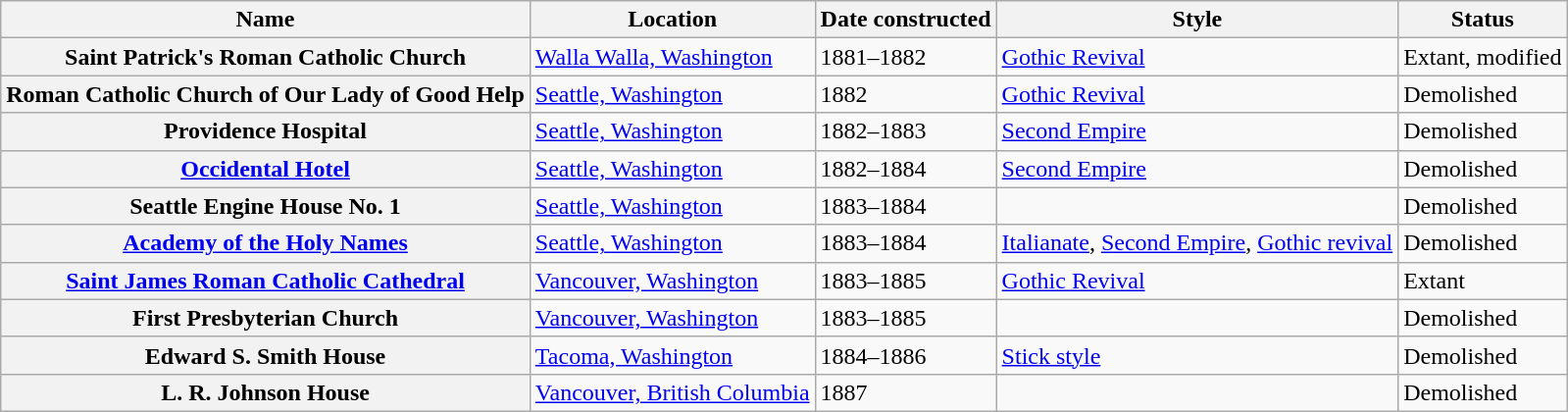<table class="wikitable sortable plainrowheaders">
<tr>
<th scope="col">Name</th>
<th scope="col">Location</th>
<th scope="col">Date constructed</th>
<th scope="col" class="unsortable">Style</th>
<th scope="col">Status</th>
</tr>
<tr>
<th scope="row">Saint Patrick's Roman Catholic Church</th>
<td><a href='#'>Walla Walla, Washington</a></td>
<td>1881–1882</td>
<td><a href='#'>Gothic Revival</a></td>
<td>Extant, modified</td>
</tr>
<tr>
<th scope="row">Roman Catholic Church of Our Lady of Good Help</th>
<td><a href='#'>Seattle, Washington</a></td>
<td>1882</td>
<td><a href='#'>Gothic Revival</a></td>
<td>Demolished</td>
</tr>
<tr>
<th scope="row">Providence Hospital</th>
<td><a href='#'>Seattle, Washington</a></td>
<td>1882–1883</td>
<td><a href='#'>Second Empire</a></td>
<td>Demolished</td>
</tr>
<tr>
<th scope="row"><a href='#'>Occidental Hotel</a></th>
<td><a href='#'>Seattle, Washington</a></td>
<td>1882–1884</td>
<td><a href='#'>Second Empire</a></td>
<td>Demolished</td>
</tr>
<tr>
<th scope="row">Seattle Engine House No. 1</th>
<td><a href='#'>Seattle, Washington</a></td>
<td>1883–1884</td>
<td></td>
<td>Demolished</td>
</tr>
<tr>
<th scope="row"><a href='#'>Academy of the Holy Names</a></th>
<td><a href='#'>Seattle, Washington</a></td>
<td>1883–1884</td>
<td><a href='#'>Italianate</a>, <a href='#'>Second Empire</a>, <a href='#'>Gothic revival</a></td>
<td>Demolished</td>
</tr>
<tr>
<th scope="row"><a href='#'>Saint James Roman Catholic Cathedral</a></th>
<td><a href='#'>Vancouver, Washington</a></td>
<td>1883–1885</td>
<td><a href='#'>Gothic Revival</a></td>
<td>Extant</td>
</tr>
<tr>
<th scope="row">First Presbyterian Church</th>
<td><a href='#'>Vancouver, Washington</a></td>
<td>1883–1885</td>
<td></td>
<td>Demolished</td>
</tr>
<tr>
<th scope="row">Edward S. Smith House</th>
<td><a href='#'>Tacoma, Washington</a></td>
<td>1884–1886</td>
<td><a href='#'>Stick style</a></td>
<td>Demolished</td>
</tr>
<tr>
<th scope="row">L. R. Johnson House</th>
<td><a href='#'>Vancouver, British Columbia</a></td>
<td>1887</td>
<td></td>
<td>Demolished</td>
</tr>
</table>
